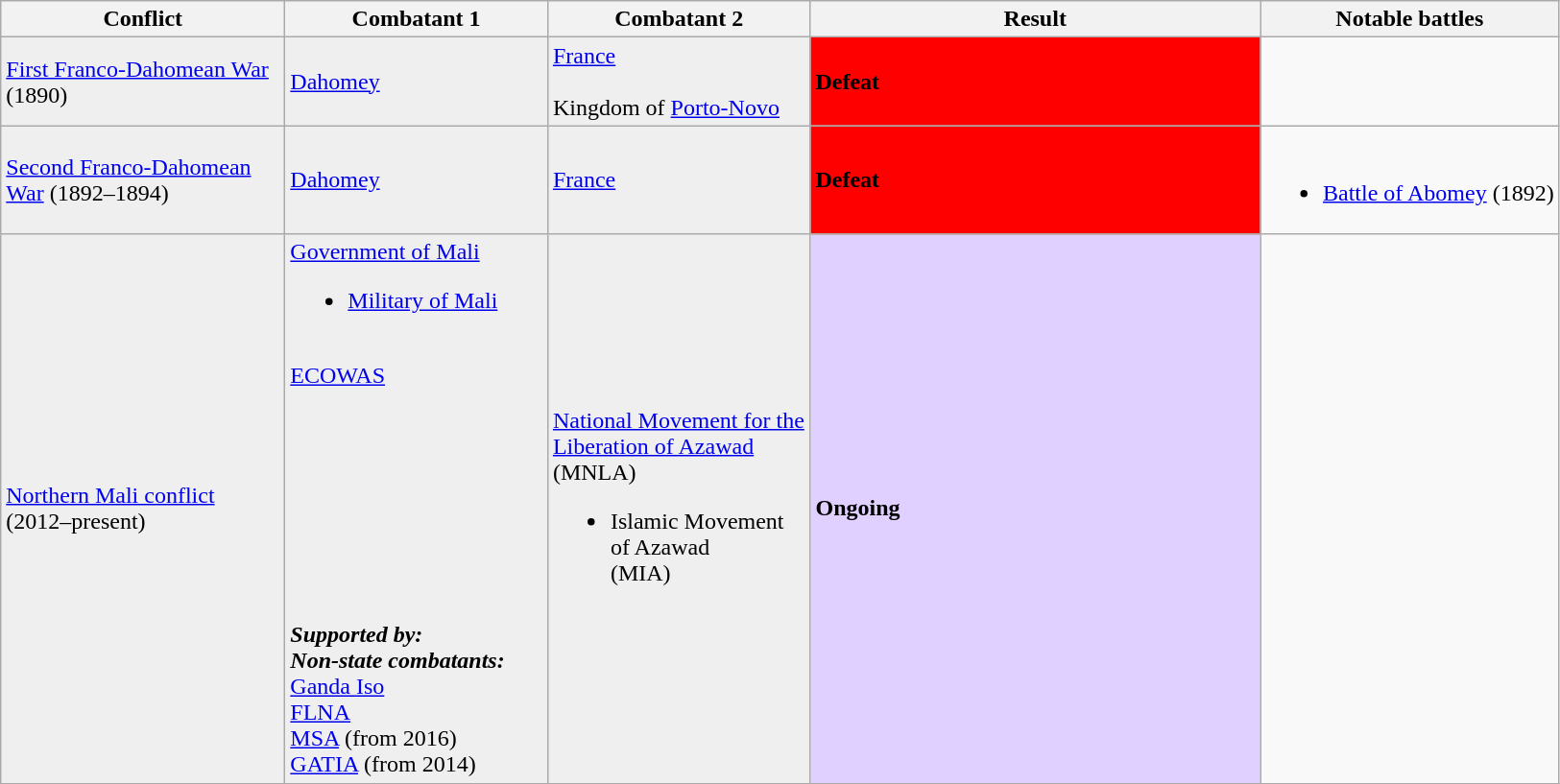<table class="wikitable">
<tr>
<th width="190">Conflict</th>
<th width="175">Combatant 1</th>
<th width="175">Combatant 2</th>
<th width="305">Result</th>
<th>Notable battles</th>
</tr>
<tr>
<td style="background:#efefef"><a href='#'>First Franco-Dahomean War</a> (1890)</td>
<td style="background:#efefef">  <a href='#'>Dahomey</a></td>
<td style="background:#efefef"> <a href='#'>France</a><br><br>Kingdom of <a href='#'>Porto-Novo</a></td>
<td style="background:red"><strong>Defeat</strong></td>
<td></td>
</tr>
<tr>
<td style="background:#efefef"><a href='#'>Second Franco-Dahomean War</a> (1892–1894)</td>
<td style="background:#efefef"> <a href='#'>Dahomey</a></td>
<td style="background:#efefef"> <a href='#'>France</a></td>
<td style="background:red"><strong>Defeat</strong></td>
<td><br><ul><li><a href='#'>Battle of Abomey</a> (1892)</li></ul></td>
</tr>
<tr>
<td style="background:#efefef"><a href='#'>Northern Mali conflict</a> (2012–present)</td>
<td style="background:#efefef"> <a href='#'>Government of Mali</a><br><ul><li><a href='#'>Military of Mali</a></li></ul><br><a href='#'>ECOWAS</a>

<br>
<br>
<br>
<br>
<br>
<br>
<br>
<br>
<br>
<br><strong><em>Supported by:</em></strong><br>

<strong><em>Non-state combatants:</em></strong><br> <a href='#'>Ganda Iso</a><br> <a href='#'>FLNA</a><br> <a href='#'>MSA</a> (from 2016)<br> <a href='#'>GATIA</a> (from 2014)</td>
<td style="background:#efefef"> <a href='#'>National Movement for the Liberation of Azawad</a><br>(MNLA)<br><ul><li>Islamic Movement of Azawad<br>(MIA)</li></ul></td>
<td style="background:#E0D0FF"><strong>Ongoing</strong></td>
<td></td>
</tr>
<tr>
</tr>
</table>
